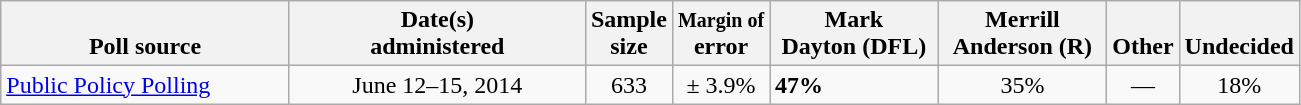<table class="wikitable">
<tr valign= bottom>
<th style="width:185px;">Poll source</th>
<th style="width:190px;">Date(s)<br>administered</th>
<th class=small>Sample<br>size</th>
<th><small>Margin of</small><br>error</th>
<th style="width:105px;">Mark<br>Dayton (DFL)</th>
<th style="width:105px;">Merrill<br>Anderson (R)</th>
<th style="width:40px;">Other</th>
<th style="width:40px;">Undecided</th>
</tr>
<tr>
<td><a href='#'>Public Policy Polling</a></td>
<td align=center>June 12–15, 2014</td>
<td align=center>633</td>
<td align=center>± 3.9%</td>
<td><strong>47%</strong></td>
<td align=center>35%</td>
<td align=center>—</td>
<td align=center>18%</td>
</tr>
</table>
